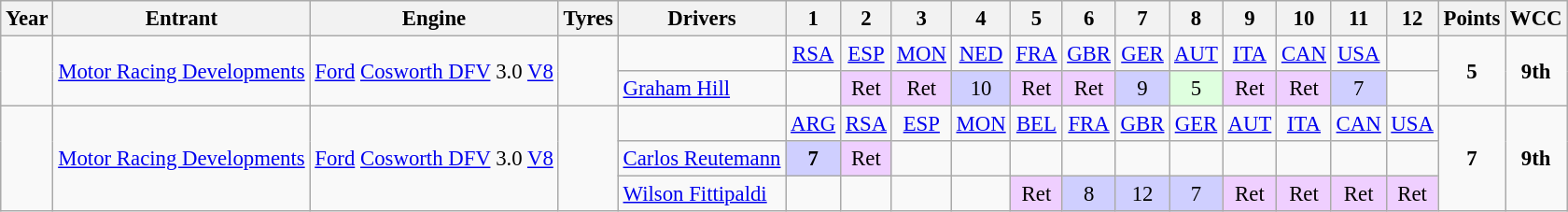<table class="wikitable" style="text-align:center; font-size:95%">
<tr>
<th>Year</th>
<th>Entrant</th>
<th>Engine</th>
<th>Tyres</th>
<th>Drivers</th>
<th>1</th>
<th>2</th>
<th>3</th>
<th>4</th>
<th>5</th>
<th>6</th>
<th>7</th>
<th>8</th>
<th>9</th>
<th>10</th>
<th>11</th>
<th>12</th>
<th>Points</th>
<th>WCC</th>
</tr>
<tr>
<td rowspan="2"></td>
<td rowspan="2"><a href='#'>Motor Racing Developments</a></td>
<td rowspan="2"><a href='#'>Ford</a> <a href='#'>Cosworth DFV</a> 3.0 <a href='#'>V8</a></td>
<td rowspan="2"></td>
<td></td>
<td><a href='#'>RSA</a></td>
<td><a href='#'>ESP</a></td>
<td><a href='#'>MON</a></td>
<td><a href='#'>NED</a></td>
<td><a href='#'>FRA</a></td>
<td><a href='#'>GBR</a></td>
<td><a href='#'>GER</a></td>
<td><a href='#'>AUT</a></td>
<td><a href='#'>ITA</a></td>
<td><a href='#'>CAN</a></td>
<td><a href='#'>USA</a></td>
<td></td>
<td rowspan="2"><strong>5</strong></td>
<td rowspan="2"><strong>9th</strong></td>
</tr>
<tr>
<td align="left"><a href='#'>Graham Hill</a></td>
<td></td>
<td style="background:#EFCFFF;">Ret</td>
<td style="background:#EFCFFF;">Ret</td>
<td style="background:#CFCFFF;">10</td>
<td style="background:#EFCFFF;">Ret</td>
<td style="background:#EFCFFF;">Ret</td>
<td style="background:#CFCFFF;">9</td>
<td style="background:#DFFFDF;">5</td>
<td style="background:#EFCFFF;">Ret</td>
<td style="background:#EFCFFF;">Ret</td>
<td style="background:#CFCFFF;">7</td>
<td></td>
</tr>
<tr>
<td rowspan="3"></td>
<td rowspan="3"><a href='#'>Motor Racing Developments</a></td>
<td rowspan="3"><a href='#'>Ford</a> <a href='#'>Cosworth DFV</a> 3.0 <a href='#'>V8</a></td>
<td rowspan="3"></td>
<td></td>
<td><a href='#'>ARG</a></td>
<td><a href='#'>RSA</a></td>
<td><a href='#'>ESP</a></td>
<td><a href='#'>MON</a></td>
<td><a href='#'>BEL</a></td>
<td><a href='#'>FRA</a></td>
<td><a href='#'>GBR</a></td>
<td><a href='#'>GER</a></td>
<td><a href='#'>AUT</a></td>
<td><a href='#'>ITA</a></td>
<td><a href='#'>CAN</a></td>
<td><a href='#'>USA</a></td>
<td rowspan="3"><strong>7</strong></td>
<td rowspan="3"><strong>9th</strong></td>
</tr>
<tr>
<td align="left"><a href='#'>Carlos Reutemann</a></td>
<td style="background:#CFCFFF;"><strong>7</strong></td>
<td style="background:#EFCFFF;">Ret</td>
<td></td>
<td></td>
<td></td>
<td></td>
<td></td>
<td></td>
<td></td>
<td></td>
<td></td>
<td></td>
</tr>
<tr>
<td align="left"><a href='#'>Wilson Fittipaldi</a></td>
<td></td>
<td></td>
<td></td>
<td></td>
<td style="background:#EFCFFF;">Ret</td>
<td style="background:#CFCFFF;">8</td>
<td style="background:#CFCFFF;">12</td>
<td style="background:#CFCFFF;">7</td>
<td style="background:#EFCFFF;">Ret</td>
<td style="background:#EFCFFF;">Ret</td>
<td style="background:#EFCFFF;">Ret</td>
<td style="background:#EFCFFF;">Ret</td>
</tr>
</table>
